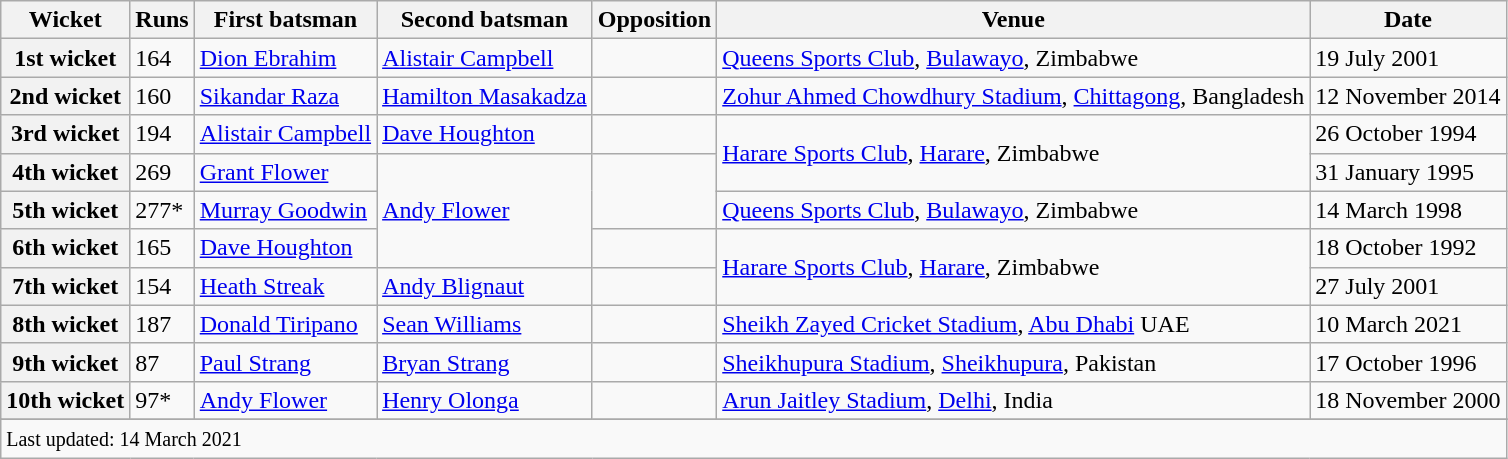<table class="wikitable plainrowheaders sortable">
<tr>
<th scope=col>Wicket</th>
<th scope=col>Runs</th>
<th scope=col>First batsman</th>
<th scope=col>Second batsman</th>
<th scope=col>Opposition</th>
<th scope=col>Venue</th>
<th scope=col>Date</th>
</tr>
<tr>
<th>1st wicket</th>
<td>164</td>
<td><a href='#'>Dion Ebrahim</a></td>
<td><a href='#'>Alistair Campbell</a></td>
<td></td>
<td><a href='#'>Queens Sports Club</a>, <a href='#'>Bulawayo</a>, Zimbabwe</td>
<td>19 July 2001</td>
</tr>
<tr>
<th>2nd wicket</th>
<td>160</td>
<td><a href='#'>Sikandar Raza</a></td>
<td><a href='#'>Hamilton Masakadza</a></td>
<td></td>
<td><a href='#'>Zohur Ahmed Chowdhury Stadium</a>, <a href='#'>Chittagong</a>, Bangladesh</td>
<td>12 November 2014</td>
</tr>
<tr>
<th>3rd wicket</th>
<td>194</td>
<td><a href='#'>Alistair Campbell</a></td>
<td><a href='#'>Dave Houghton</a></td>
<td></td>
<td rowspan=2><a href='#'>Harare Sports Club</a>, <a href='#'>Harare</a>, Zimbabwe</td>
<td>26 October 1994</td>
</tr>
<tr>
<th>4th wicket</th>
<td>269</td>
<td><a href='#'>Grant Flower</a></td>
<td rowspan=3><a href='#'>Andy Flower</a></td>
<td rowspan=2></td>
<td>31 January 1995</td>
</tr>
<tr>
<th>5th wicket</th>
<td>277*</td>
<td><a href='#'>Murray Goodwin</a></td>
<td><a href='#'>Queens Sports Club</a>, <a href='#'>Bulawayo</a>, Zimbabwe</td>
<td>14 March 1998</td>
</tr>
<tr>
<th>6th wicket</th>
<td>165</td>
<td><a href='#'>Dave Houghton</a></td>
<td></td>
<td rowspan=2><a href='#'>Harare Sports Club</a>, <a href='#'>Harare</a>, Zimbabwe</td>
<td>18 October 1992</td>
</tr>
<tr>
<th>7th wicket</th>
<td>154</td>
<td><a href='#'>Heath Streak</a></td>
<td><a href='#'>Andy Blignaut</a></td>
<td></td>
<td>27 July 2001</td>
</tr>
<tr>
<th>8th wicket</th>
<td>187</td>
<td><a href='#'>Donald Tiripano</a></td>
<td><a href='#'>Sean Williams</a></td>
<td></td>
<td><a href='#'>Sheikh Zayed Cricket Stadium</a>, <a href='#'>Abu Dhabi</a> UAE</td>
<td>10 March 2021</td>
</tr>
<tr>
<th>9th wicket</th>
<td>87</td>
<td><a href='#'>Paul Strang</a></td>
<td><a href='#'>Bryan Strang</a></td>
<td></td>
<td><a href='#'>Sheikhupura Stadium</a>, <a href='#'>Sheikhupura</a>, Pakistan</td>
<td>17 October 1996</td>
</tr>
<tr>
<th>10th wicket</th>
<td>97*</td>
<td><a href='#'>Andy Flower</a></td>
<td><a href='#'>Henry Olonga</a></td>
<td></td>
<td><a href='#'>Arun Jaitley Stadium</a>, <a href='#'>Delhi</a>, India</td>
<td>18 November 2000</td>
</tr>
<tr>
</tr>
<tr class=sortbottom>
<td colspan=7><small>Last updated: 14 March 2021</small></td>
</tr>
</table>
